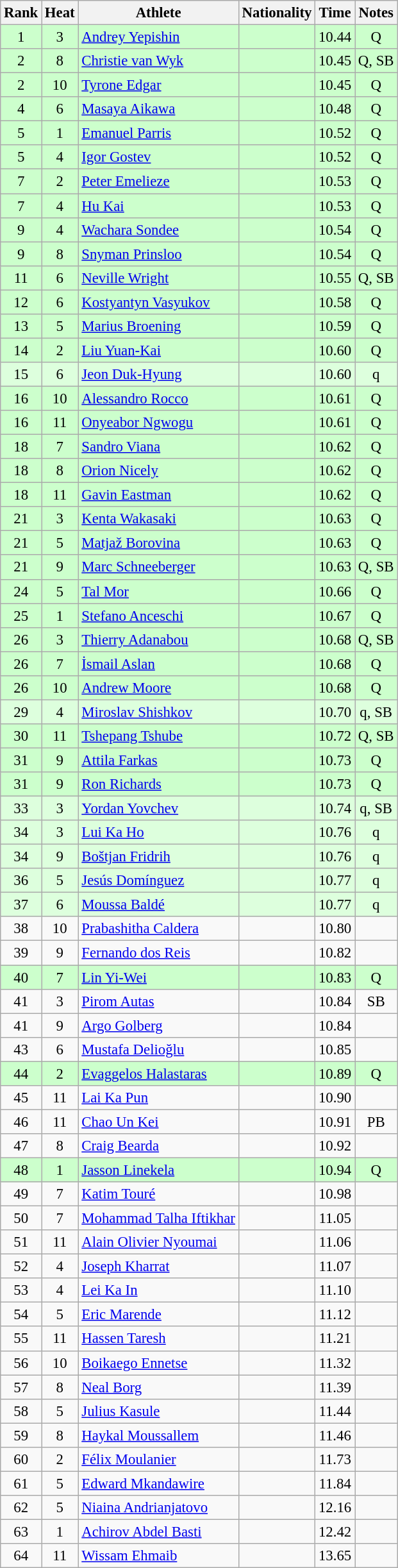<table class="wikitable sortable" style="text-align:center;font-size:95%">
<tr>
<th>Rank</th>
<th>Heat</th>
<th>Athlete</th>
<th>Nationality</th>
<th>Time</th>
<th>Notes</th>
</tr>
<tr bgcolor=ccffcc>
<td>1</td>
<td>3</td>
<td align="left"><a href='#'>Andrey Yepishin</a></td>
<td align=left></td>
<td>10.44</td>
<td>Q</td>
</tr>
<tr bgcolor=ccffcc>
<td>2</td>
<td>8</td>
<td align="left"><a href='#'>Christie van Wyk</a></td>
<td align=left></td>
<td>10.45</td>
<td>Q, SB</td>
</tr>
<tr bgcolor=ccffcc>
<td>2</td>
<td>10</td>
<td align="left"><a href='#'>Tyrone Edgar</a></td>
<td align=left></td>
<td>10.45</td>
<td>Q</td>
</tr>
<tr bgcolor=ccffcc>
<td>4</td>
<td>6</td>
<td align="left"><a href='#'>Masaya Aikawa</a></td>
<td align=left></td>
<td>10.48</td>
<td>Q</td>
</tr>
<tr bgcolor=ccffcc>
<td>5</td>
<td>1</td>
<td align="left"><a href='#'>Emanuel Parris</a></td>
<td align=left></td>
<td>10.52</td>
<td>Q</td>
</tr>
<tr bgcolor=ccffcc>
<td>5</td>
<td>4</td>
<td align="left"><a href='#'>Igor Gostev</a></td>
<td align=left></td>
<td>10.52</td>
<td>Q</td>
</tr>
<tr bgcolor=ccffcc>
<td>7</td>
<td>2</td>
<td align="left"><a href='#'>Peter Emelieze</a></td>
<td align=left></td>
<td>10.53</td>
<td>Q</td>
</tr>
<tr bgcolor=ccffcc>
<td>7</td>
<td>4</td>
<td align="left"><a href='#'>Hu Kai</a></td>
<td align=left></td>
<td>10.53</td>
<td>Q</td>
</tr>
<tr bgcolor=ccffcc>
<td>9</td>
<td>4</td>
<td align="left"><a href='#'>Wachara Sondee</a></td>
<td align=left></td>
<td>10.54</td>
<td>Q</td>
</tr>
<tr bgcolor=ccffcc>
<td>9</td>
<td>8</td>
<td align="left"><a href='#'>Snyman Prinsloo</a></td>
<td align=left></td>
<td>10.54</td>
<td>Q</td>
</tr>
<tr bgcolor=ccffcc>
<td>11</td>
<td>6</td>
<td align="left"><a href='#'>Neville Wright</a></td>
<td align=left></td>
<td>10.55</td>
<td>Q, SB</td>
</tr>
<tr bgcolor=ccffcc>
<td>12</td>
<td>6</td>
<td align="left"><a href='#'>Kostyantyn Vasyukov</a></td>
<td align=left></td>
<td>10.58</td>
<td>Q</td>
</tr>
<tr bgcolor=ccffcc>
<td>13</td>
<td>5</td>
<td align="left"><a href='#'>Marius Broening</a></td>
<td align=left></td>
<td>10.59</td>
<td>Q</td>
</tr>
<tr bgcolor=ccffcc>
<td>14</td>
<td>2</td>
<td align="left"><a href='#'>Liu Yuan-Kai</a></td>
<td align=left></td>
<td>10.60</td>
<td>Q</td>
</tr>
<tr bgcolor=ddffdd>
<td>15</td>
<td>6</td>
<td align="left"><a href='#'>Jeon Duk-Hyung</a></td>
<td align=left></td>
<td>10.60</td>
<td>q</td>
</tr>
<tr bgcolor=ccffcc>
<td>16</td>
<td>10</td>
<td align="left"><a href='#'>Alessandro Rocco</a></td>
<td align=left></td>
<td>10.61</td>
<td>Q</td>
</tr>
<tr bgcolor=ccffcc>
<td>16</td>
<td>11</td>
<td align="left"><a href='#'>Onyeabor Ngwogu</a></td>
<td align=left></td>
<td>10.61</td>
<td>Q</td>
</tr>
<tr bgcolor=ccffcc>
<td>18</td>
<td>7</td>
<td align="left"><a href='#'>Sandro Viana</a></td>
<td align=left></td>
<td>10.62</td>
<td>Q</td>
</tr>
<tr bgcolor=ccffcc>
<td>18</td>
<td>8</td>
<td align="left"><a href='#'>Orion Nicely</a></td>
<td align=left></td>
<td>10.62</td>
<td>Q</td>
</tr>
<tr bgcolor=ccffcc>
<td>18</td>
<td>11</td>
<td align="left"><a href='#'>Gavin Eastman</a></td>
<td align=left></td>
<td>10.62</td>
<td>Q</td>
</tr>
<tr bgcolor=ccffcc>
<td>21</td>
<td>3</td>
<td align="left"><a href='#'>Kenta Wakasaki</a></td>
<td align=left></td>
<td>10.63</td>
<td>Q</td>
</tr>
<tr bgcolor=ccffcc>
<td>21</td>
<td>5</td>
<td align="left"><a href='#'>Matjaž Borovina</a></td>
<td align=left></td>
<td>10.63</td>
<td>Q</td>
</tr>
<tr bgcolor=ccffcc>
<td>21</td>
<td>9</td>
<td align="left"><a href='#'>Marc Schneeberger</a></td>
<td align=left></td>
<td>10.63</td>
<td>Q, SB</td>
</tr>
<tr bgcolor=ccffcc>
<td>24</td>
<td>5</td>
<td align="left"><a href='#'>Tal Mor</a></td>
<td align=left></td>
<td>10.66</td>
<td>Q</td>
</tr>
<tr bgcolor=ccffcc>
<td>25</td>
<td>1</td>
<td align="left"><a href='#'>Stefano Anceschi</a></td>
<td align=left></td>
<td>10.67</td>
<td>Q</td>
</tr>
<tr bgcolor=ccffcc>
<td>26</td>
<td>3</td>
<td align="left"><a href='#'>Thierry Adanabou</a></td>
<td align=left></td>
<td>10.68</td>
<td>Q, SB</td>
</tr>
<tr bgcolor=ccffcc>
<td>26</td>
<td>7</td>
<td align="left"><a href='#'>İsmail Aslan</a></td>
<td align=left></td>
<td>10.68</td>
<td>Q</td>
</tr>
<tr bgcolor=ccffcc>
<td>26</td>
<td>10</td>
<td align="left"><a href='#'>Andrew Moore</a></td>
<td align=left></td>
<td>10.68</td>
<td>Q</td>
</tr>
<tr bgcolor=ddffdd>
<td>29</td>
<td>4</td>
<td align="left"><a href='#'>Miroslav Shishkov</a></td>
<td align=left></td>
<td>10.70</td>
<td>q, SB</td>
</tr>
<tr bgcolor=ccffcc>
<td>30</td>
<td>11</td>
<td align="left"><a href='#'>Tshepang Tshube</a></td>
<td align=left></td>
<td>10.72</td>
<td>Q, SB</td>
</tr>
<tr bgcolor=ccffcc>
<td>31</td>
<td>9</td>
<td align="left"><a href='#'>Attila Farkas</a></td>
<td align=left></td>
<td>10.73</td>
<td>Q</td>
</tr>
<tr bgcolor=ccffcc>
<td>31</td>
<td>9</td>
<td align="left"><a href='#'>Ron Richards</a></td>
<td align=left></td>
<td>10.73</td>
<td>Q</td>
</tr>
<tr bgcolor=ddffdd>
<td>33</td>
<td>3</td>
<td align="left"><a href='#'>Yordan Yovchev</a></td>
<td align=left></td>
<td>10.74</td>
<td>q, SB</td>
</tr>
<tr bgcolor=ddffdd>
<td>34</td>
<td>3</td>
<td align="left"><a href='#'>Lui Ka Ho</a></td>
<td align=left></td>
<td>10.76</td>
<td>q</td>
</tr>
<tr bgcolor=ddffdd>
<td>34</td>
<td>9</td>
<td align="left"><a href='#'>Boštjan Fridrih</a></td>
<td align=left></td>
<td>10.76</td>
<td>q</td>
</tr>
<tr bgcolor=ddffdd>
<td>36</td>
<td>5</td>
<td align="left"><a href='#'>Jesús Domínguez</a></td>
<td align=left></td>
<td>10.77</td>
<td>q</td>
</tr>
<tr bgcolor=ddffdd>
<td>37</td>
<td>6</td>
<td align="left"><a href='#'>Moussa Baldé</a></td>
<td align=left></td>
<td>10.77</td>
<td>q</td>
</tr>
<tr>
<td>38</td>
<td>10</td>
<td align="left"><a href='#'>Prabashitha Caldera</a></td>
<td align=left></td>
<td>10.80</td>
<td></td>
</tr>
<tr>
<td>39</td>
<td>9</td>
<td align="left"><a href='#'>Fernando dos Reis</a></td>
<td align=left></td>
<td>10.82</td>
<td></td>
</tr>
<tr bgcolor=ccffcc>
<td>40</td>
<td>7</td>
<td align="left"><a href='#'>Lin Yi-Wei</a></td>
<td align=left></td>
<td>10.83</td>
<td>Q</td>
</tr>
<tr>
<td>41</td>
<td>3</td>
<td align="left"><a href='#'>Pirom Autas</a></td>
<td align=left></td>
<td>10.84</td>
<td>SB</td>
</tr>
<tr>
<td>41</td>
<td>9</td>
<td align="left"><a href='#'>Argo Golberg</a></td>
<td align=left></td>
<td>10.84</td>
<td></td>
</tr>
<tr>
<td>43</td>
<td>6</td>
<td align="left"><a href='#'>Mustafa Delioğlu</a></td>
<td align=left></td>
<td>10.85</td>
<td></td>
</tr>
<tr bgcolor=ccffcc>
<td>44</td>
<td>2</td>
<td align="left"><a href='#'>Evaggelos Halastaras</a></td>
<td align=left></td>
<td>10.89</td>
<td>Q</td>
</tr>
<tr>
<td>45</td>
<td>11</td>
<td align="left"><a href='#'>Lai Ka Pun</a></td>
<td align=left></td>
<td>10.90</td>
<td></td>
</tr>
<tr>
<td>46</td>
<td>11</td>
<td align="left"><a href='#'>Chao Un Kei</a></td>
<td align=left></td>
<td>10.91</td>
<td>PB</td>
</tr>
<tr>
<td>47</td>
<td>8</td>
<td align="left"><a href='#'>Craig Bearda</a></td>
<td align=left></td>
<td>10.92</td>
<td></td>
</tr>
<tr bgcolor=ccffcc>
<td>48</td>
<td>1</td>
<td align="left"><a href='#'>Jasson Linekela</a></td>
<td align=left></td>
<td>10.94</td>
<td>Q</td>
</tr>
<tr>
<td>49</td>
<td>7</td>
<td align="left"><a href='#'>Katim Touré</a></td>
<td align=left></td>
<td>10.98</td>
<td></td>
</tr>
<tr>
<td>50</td>
<td>7</td>
<td align="left"><a href='#'>Mohammad Talha Iftikhar</a></td>
<td align=left></td>
<td>11.05</td>
<td></td>
</tr>
<tr>
<td>51</td>
<td>11</td>
<td align="left"><a href='#'>Alain Olivier Nyoumai</a></td>
<td align=left></td>
<td>11.06</td>
<td></td>
</tr>
<tr>
<td>52</td>
<td>4</td>
<td align="left"><a href='#'>Joseph Kharrat</a></td>
<td align=left></td>
<td>11.07</td>
<td></td>
</tr>
<tr>
<td>53</td>
<td>4</td>
<td align="left"><a href='#'>Lei Ka In</a></td>
<td align=left></td>
<td>11.10</td>
<td></td>
</tr>
<tr>
<td>54</td>
<td>5</td>
<td align="left"><a href='#'>Eric Marende</a></td>
<td align=left></td>
<td>11.12</td>
<td></td>
</tr>
<tr>
<td>55</td>
<td>11</td>
<td align="left"><a href='#'>Hassen Taresh</a></td>
<td align=left></td>
<td>11.21</td>
<td></td>
</tr>
<tr>
<td>56</td>
<td>10</td>
<td align="left"><a href='#'>Boikaego Ennetse</a></td>
<td align=left></td>
<td>11.32</td>
<td></td>
</tr>
<tr>
<td>57</td>
<td>8</td>
<td align="left"><a href='#'>Neal Borg</a></td>
<td align=left></td>
<td>11.39</td>
<td></td>
</tr>
<tr>
<td>58</td>
<td>5</td>
<td align="left"><a href='#'>Julius Kasule</a></td>
<td align=left></td>
<td>11.44</td>
<td></td>
</tr>
<tr>
<td>59</td>
<td>8</td>
<td align="left"><a href='#'>Haykal Moussallem</a></td>
<td align=left></td>
<td>11.46</td>
<td></td>
</tr>
<tr>
<td>60</td>
<td>2</td>
<td align="left"><a href='#'>Félix Moulanier</a></td>
<td align=left></td>
<td>11.73</td>
<td></td>
</tr>
<tr>
<td>61</td>
<td>5</td>
<td align="left"><a href='#'>Edward Mkandawire</a></td>
<td align=left></td>
<td>11.84</td>
<td></td>
</tr>
<tr>
<td>62</td>
<td>5</td>
<td align="left"><a href='#'>Niaina Andrianjatovo</a></td>
<td align=left></td>
<td>12.16</td>
<td></td>
</tr>
<tr>
<td>63</td>
<td>1</td>
<td align="left"><a href='#'>Achirov Abdel Basti</a></td>
<td align=left></td>
<td>12.42</td>
<td></td>
</tr>
<tr>
<td>64</td>
<td>11</td>
<td align="left"><a href='#'>Wissam Ehmaib</a></td>
<td align=left></td>
<td>13.65</td>
<td></td>
</tr>
</table>
